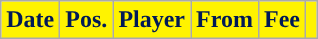<table class="wikitable plainrowheaders sortable">
<tr>
<th style="background-color:#FFF300; color:#001958; ">Date</th>
<th style="background-color:#FFF300; color:#001958; ">Pos.</th>
<th style="background-color:#FFF300; color:#001958; ">Player</th>
<th style="background-color:#FFF300; color:#001958; ">From</th>
<th style="background-color:#FFF300; color:#001958; ">Fee</th>
<th style="background-color:#FFF300; color:#001958; "></th>
</tr>
</table>
